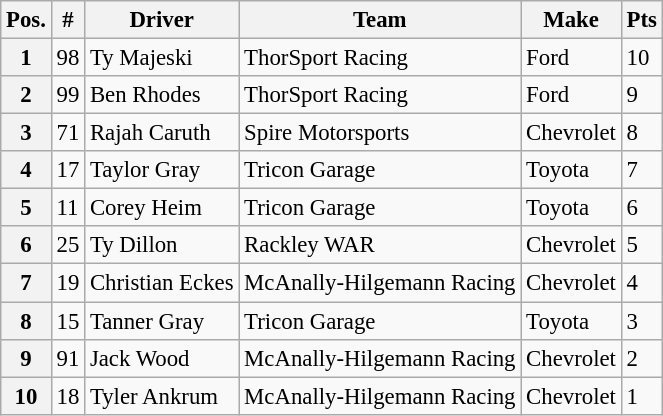<table class="wikitable" style="font-size:95%">
<tr>
<th>Pos.</th>
<th>#</th>
<th>Driver</th>
<th>Team</th>
<th>Make</th>
<th>Pts</th>
</tr>
<tr>
<th>1</th>
<td>98</td>
<td>Ty Majeski</td>
<td>ThorSport Racing</td>
<td>Ford</td>
<td>10</td>
</tr>
<tr>
<th>2</th>
<td>99</td>
<td>Ben Rhodes</td>
<td>ThorSport Racing</td>
<td>Ford</td>
<td>9</td>
</tr>
<tr>
<th>3</th>
<td>71</td>
<td>Rajah Caruth</td>
<td>Spire Motorsports</td>
<td>Chevrolet</td>
<td>8</td>
</tr>
<tr>
<th>4</th>
<td>17</td>
<td>Taylor Gray</td>
<td>Tricon Garage</td>
<td>Toyota</td>
<td>7</td>
</tr>
<tr>
<th>5</th>
<td>11</td>
<td>Corey Heim</td>
<td>Tricon Garage</td>
<td>Toyota</td>
<td>6</td>
</tr>
<tr>
<th>6</th>
<td>25</td>
<td>Ty Dillon</td>
<td>Rackley WAR</td>
<td>Chevrolet</td>
<td>5</td>
</tr>
<tr>
<th>7</th>
<td>19</td>
<td>Christian Eckes</td>
<td>McAnally-Hilgemann Racing</td>
<td>Chevrolet</td>
<td>4</td>
</tr>
<tr>
<th>8</th>
<td>15</td>
<td>Tanner Gray</td>
<td>Tricon Garage</td>
<td>Toyota</td>
<td>3</td>
</tr>
<tr>
<th>9</th>
<td>91</td>
<td>Jack Wood</td>
<td>McAnally-Hilgemann Racing</td>
<td>Chevrolet</td>
<td>2</td>
</tr>
<tr>
<th>10</th>
<td>18</td>
<td>Tyler Ankrum</td>
<td>McAnally-Hilgemann Racing</td>
<td>Chevrolet</td>
<td>1</td>
</tr>
</table>
